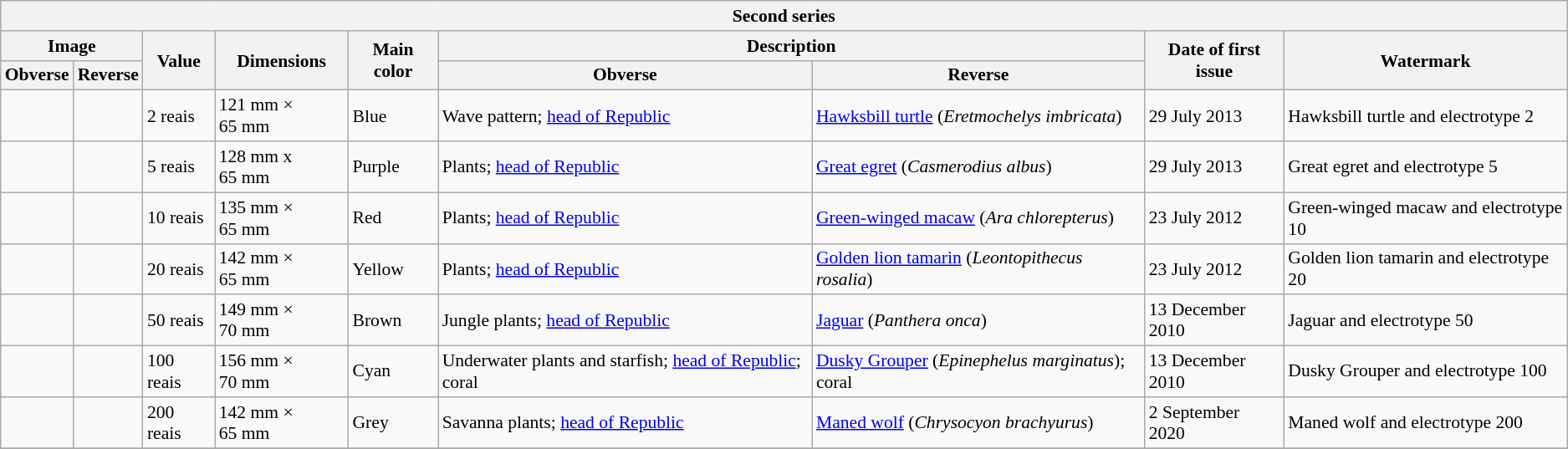<table class="wikitable" style="font-size: 90%">
<tr>
<th colspan="10">Second series</th>
</tr>
<tr>
<th colspan=2>Image</th>
<th rowspan="2">Value</th>
<th rowspan="2">Dimensions</th>
<th rowspan="2">Main color</th>
<th colspan="2">Description</th>
<th rowspan="2">Date of first issue</th>
<th rowspan="2">Watermark</th>
</tr>
<tr>
<th>Obverse</th>
<th>Reverse</th>
<th>Obverse</th>
<th>Reverse</th>
</tr>
<tr>
<td></td>
<td></td>
<td>2 reais</td>
<td>121 mm × 65 mm</td>
<td>Blue</td>
<td>Wave pattern; <a href='#'>head of Republic</a></td>
<td><a href='#'>Hawksbill turtle</a> (<em>Eretmochelys imbricata</em>)</td>
<td>29 July 2013</td>
<td>Hawksbill turtle and electrotype 2</td>
</tr>
<tr>
<td></td>
<td></td>
<td>5 reais</td>
<td>128 mm x 65 mm</td>
<td>Purple</td>
<td>Plants; <a href='#'>head of Republic</a></td>
<td><a href='#'>Great egret</a> (<em>Casmerodius albus</em>)</td>
<td>29 July 2013</td>
<td>Great egret and electrotype 5</td>
</tr>
<tr>
<td></td>
<td></td>
<td>10 reais</td>
<td>135 mm × 65 mm</td>
<td>Red</td>
<td>Plants; <a href='#'>head of Republic</a></td>
<td><a href='#'>Green-winged macaw</a> (<em>Ara chlorepterus</em>)</td>
<td>23 July 2012</td>
<td>Green-winged macaw and electrotype 10</td>
</tr>
<tr>
<td></td>
<td></td>
<td>20 reais</td>
<td>142 mm × 65 mm</td>
<td>Yellow</td>
<td>Plants; <a href='#'>head of Republic</a></td>
<td><a href='#'>Golden lion tamarin</a> (<em>Leontopithecus rosalia</em>)</td>
<td>23 July 2012</td>
<td>Golden lion tamarin and electrotype 20</td>
</tr>
<tr>
<td></td>
<td></td>
<td>50 reais</td>
<td>149 mm × 70 mm</td>
<td>Brown</td>
<td>Jungle plants; <a href='#'>head of Republic</a></td>
<td><a href='#'>Jaguar</a> (<em>Panthera onca</em>)</td>
<td>13 December 2010</td>
<td>Jaguar and electrotype 50</td>
</tr>
<tr>
<td></td>
<td></td>
<td>100 reais</td>
<td>156 mm × 70 mm</td>
<td>Cyan</td>
<td>Underwater plants and starfish; <a href='#'>head of Republic</a>; coral</td>
<td><a href='#'>Dusky Grouper</a> (<em>Epinephelus marginatus</em>); coral</td>
<td>13 December 2010</td>
<td>Dusky Grouper and electrotype 100</td>
</tr>
<tr>
<td></td>
<td></td>
<td>200 reais</td>
<td>142 mm × 65 mm</td>
<td>Grey</td>
<td>Savanna plants; <a href='#'>head of Republic</a></td>
<td><a href='#'>Maned wolf</a> (<em>Chrysocyon brachyurus</em>)</td>
<td>2 September 2020</td>
<td>Maned wolf and electrotype 200</td>
</tr>
<tr>
</tr>
</table>
